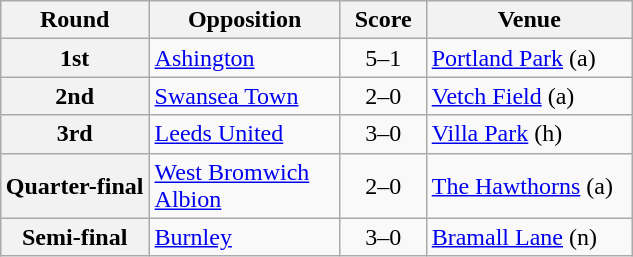<table class="wikitable plainrowheaders" style="text-align:center;margin-left:1em;float:right">
<tr>
<th scope=col>Round</th>
<th scope="col" style="width:120px;">Opposition</th>
<th scope="col" style="width:50px;">Score</th>
<th scope="col" style="width:130px;">Venue</th>
</tr>
<tr>
<th scope=row style="text-align:center">1st</th>
<td align="left"><a href='#'>Ashington</a></td>
<td>5–1</td>
<td align="left"><a href='#'>Portland Park</a> (a)</td>
</tr>
<tr>
<th scope=row style="text-align:center">2nd</th>
<td align="left"><a href='#'>Swansea Town</a></td>
<td>2–0</td>
<td align="left"><a href='#'>Vetch Field</a> (a)</td>
</tr>
<tr>
<th scope=row style="text-align:center">3rd</th>
<td align="left"><a href='#'>Leeds United</a></td>
<td>3–0</td>
<td align="left"><a href='#'>Villa Park</a> (h)</td>
</tr>
<tr>
<th scope=row style="text-align:center">Quarter-final</th>
<td align="left"><a href='#'>West Bromwich Albion</a></td>
<td>2–0</td>
<td align="left"><a href='#'>The Hawthorns</a> (a)</td>
</tr>
<tr>
<th scope=row style="text-align:center">Semi-final</th>
<td align="left"><a href='#'>Burnley</a></td>
<td>3–0</td>
<td align="left"><a href='#'>Bramall Lane</a> (n)</td>
</tr>
</table>
